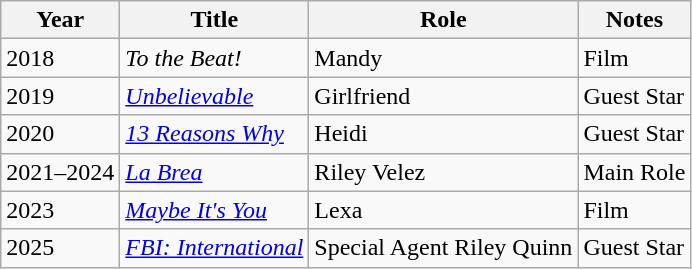<table class="wikitable sortable">
<tr>
<th>Year</th>
<th>Title</th>
<th>Role</th>
<th>Notes</th>
</tr>
<tr>
<td>2018</td>
<td><em>To the Beat!</em></td>
<td>Mandy</td>
<td>Film</td>
</tr>
<tr>
<td>2019</td>
<td><em><a href='#'>Unbelievable</a></em></td>
<td>Girlfriend</td>
<td>Guest Star</td>
</tr>
<tr>
<td>2020</td>
<td><em><a href='#'>13 Reasons Why</a></em></td>
<td>Heidi</td>
<td>Guest Star</td>
</tr>
<tr>
<td>2021–2024</td>
<td><em><a href='#'>La Brea</a></em></td>
<td>Riley Velez</td>
<td>Main Role</td>
</tr>
<tr>
<td>2023</td>
<td><em><a href='#'>Maybe It's You</a></em></td>
<td>Lexa</td>
<td>Film</td>
</tr>
<tr>
<td>2025</td>
<td><em><a href='#'>FBI: International</a></em></td>
<td>Special Agent Riley Quinn</td>
<td>Guest Star</td>
</tr>
</table>
